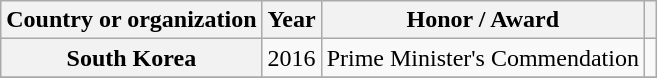<table class="wikitable plainrowheaders sortable">
<tr>
<th scope="col">Country or organization</th>
<th scope="col">Year</th>
<th scope="col">Honor / Award</th>
<th scope="col" class="unsortable"></th>
</tr>
<tr>
<th scope="row">South Korea</th>
<td style="text-align:center">2016</td>
<td>Prime Minister's Commendation</td>
<td style="text-align:center"></td>
</tr>
<tr>
</tr>
</table>
